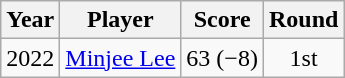<table class="wikitable">
<tr>
<th>Year</th>
<th>Player</th>
<th>Score</th>
<th>Round</th>
</tr>
<tr>
<td>2022</td>
<td><a href='#'>Minjee Lee</a></td>
<td>63 (−8)</td>
<td align=center>1st</td>
</tr>
</table>
